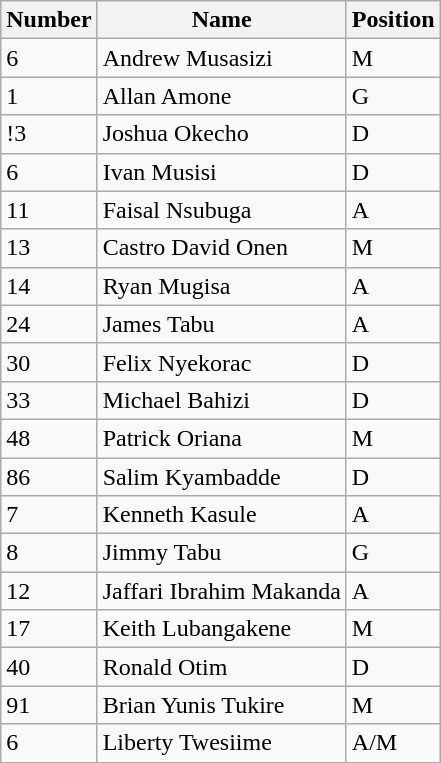<table class="wikitable">
<tr>
<th>Number</th>
<th>Name</th>
<th>Position</th>
</tr>
<tr>
<td>6</td>
<td>Andrew Musasizi</td>
<td>M</td>
</tr>
<tr>
<td>1</td>
<td>Allan Amone</td>
<td>G</td>
</tr>
<tr>
<td>!3</td>
<td>Joshua Okecho</td>
<td>D</td>
</tr>
<tr>
<td>6</td>
<td>Ivan Musisi</td>
<td>D</td>
</tr>
<tr>
<td>11</td>
<td>Faisal Nsubuga</td>
<td>A</td>
</tr>
<tr>
<td>13</td>
<td>Castro David Onen</td>
<td>M</td>
</tr>
<tr>
<td>14</td>
<td>Ryan Mugisa</td>
<td>A</td>
</tr>
<tr>
<td>24</td>
<td>James Tabu</td>
<td>A</td>
</tr>
<tr>
<td>30</td>
<td>Felix Nyekorac</td>
<td>D</td>
</tr>
<tr>
<td>33</td>
<td>Michael Bahizi</td>
<td>D</td>
</tr>
<tr>
<td>48</td>
<td>Patrick Oriana</td>
<td>M</td>
</tr>
<tr>
<td>86</td>
<td>Salim Kyambadde</td>
<td>D</td>
</tr>
<tr>
<td>7</td>
<td>Kenneth Kasule</td>
<td>A</td>
</tr>
<tr>
<td>8</td>
<td>Jimmy Tabu</td>
<td>G</td>
</tr>
<tr>
<td>12</td>
<td>Jaffari Ibrahim Makanda</td>
<td>A</td>
</tr>
<tr>
<td>17</td>
<td>Keith Lubangakene</td>
<td>M</td>
</tr>
<tr>
<td>40</td>
<td>Ronald Otim</td>
<td>D</td>
</tr>
<tr>
<td>91</td>
<td>Brian Yunis Tukire</td>
<td>M</td>
</tr>
<tr>
<td>6</td>
<td>Liberty Twesiime</td>
<td>A/M</td>
</tr>
</table>
